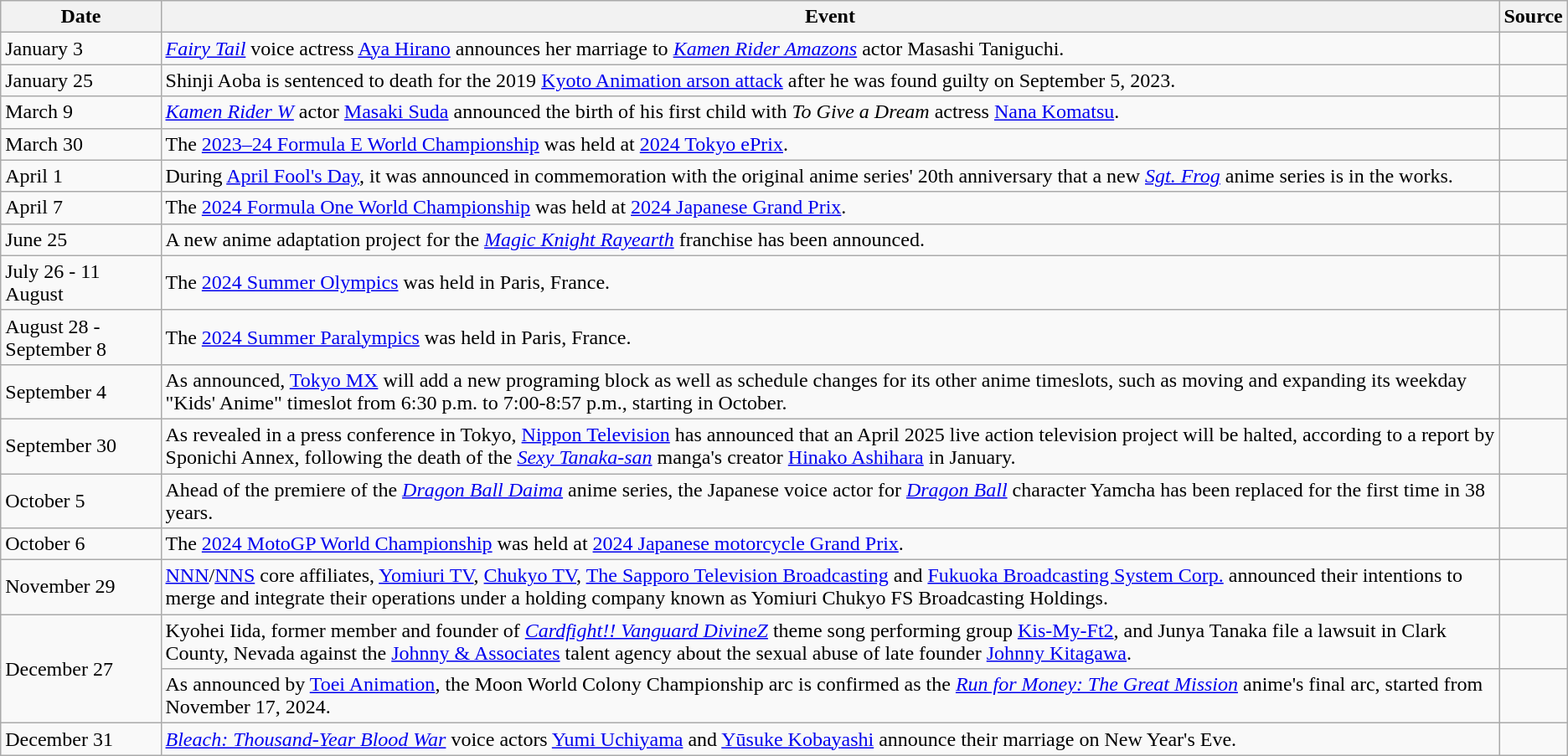<table class="wikitable">
<tr>
<th>Date</th>
<th>Event</th>
<th>Source</th>
</tr>
<tr>
<td>January 3</td>
<td><em><a href='#'>Fairy Tail</a></em> voice actress <a href='#'>Aya Hirano</a> announces her marriage to <em><a href='#'>Kamen Rider Amazons</a></em> actor Masashi Taniguchi.</td>
<td></td>
</tr>
<tr>
<td>January 25</td>
<td>Shinji Aoba is sentenced to death for the 2019 <a href='#'>Kyoto Animation arson attack</a> after he was found guilty on September 5, 2023.</td>
<td></td>
</tr>
<tr>
<td>March 9</td>
<td><em><a href='#'>Kamen Rider W</a></em> actor <a href='#'>Masaki Suda</a> announced the birth of his first child with <em>To Give a Dream</em> actress <a href='#'>Nana Komatsu</a>.</td>
<td></td>
</tr>
<tr>
<td>March 30</td>
<td>The <a href='#'>2023–24 Formula E World Championship</a> was held at <a href='#'>2024 Tokyo ePrix</a>.</td>
<td></td>
</tr>
<tr>
<td>April 1</td>
<td>During <a href='#'>April Fool's Day</a>, it was announced in commemoration with the original anime series' 20th anniversary that a new <em><a href='#'>Sgt. Frog</a></em> anime series is in the works.</td>
<td></td>
</tr>
<tr>
<td>April 7</td>
<td>The <a href='#'>2024 Formula One World Championship</a> was held at <a href='#'>2024 Japanese Grand Prix</a>.</td>
<td></td>
</tr>
<tr>
<td>June 25</td>
<td>A new anime adaptation project for the <em><a href='#'>Magic Knight Rayearth</a></em> franchise has been announced.</td>
<td></td>
</tr>
<tr>
<td>July 26 - 11 August</td>
<td>The <a href='#'>2024 Summer Olympics</a> was held in Paris, France.</td>
<td></td>
</tr>
<tr>
<td>August 28 - September 8</td>
<td>The <a href='#'>2024 Summer Paralympics</a> was held in Paris, France.</td>
<td></td>
</tr>
<tr>
<td>September 4</td>
<td>As announced, <a href='#'>Tokyo MX</a> will add a new programing block as well as schedule changes for its other anime timeslots, such as moving and expanding its weekday "Kids' Anime" timeslot from 6:30 p.m. to 7:00-8:57 p.m., starting in October.</td>
<td></td>
</tr>
<tr>
<td>September 30</td>
<td>As revealed in a press conference in Tokyo, <a href='#'>Nippon Television</a> has announced that an April 2025 live action television project will be halted, according to a report by Sponichi Annex, following the death of the <em><a href='#'>Sexy Tanaka-san</a></em> manga's creator <a href='#'>Hinako Ashihara</a> in January.</td>
<td></td>
</tr>
<tr>
<td>October 5</td>
<td>Ahead of the premiere of the <em><a href='#'>Dragon Ball Daima</a></em> anime series, the Japanese voice actor for <em><a href='#'>Dragon Ball</a></em> character Yamcha has been replaced for the first time in 38 years.</td>
<td></td>
</tr>
<tr>
<td>October 6</td>
<td>The <a href='#'>2024 MotoGP World Championship</a> was held at <a href='#'>2024 Japanese motorcycle Grand Prix</a>.</td>
<td></td>
</tr>
<tr>
<td>November 29</td>
<td><a href='#'>NNN</a>/<a href='#'>NNS</a> core affiliates, <a href='#'>Yomiuri TV</a>, <a href='#'>Chukyo TV</a>, <a href='#'>The Sapporo Television Broadcasting</a> and <a href='#'>Fukuoka Broadcasting System Corp.</a> announced their intentions to merge and integrate their operations under a holding company known as Yomiuri Chukyo FS Broadcasting Holdings.</td>
<td></td>
</tr>
<tr>
<td rowspan="2">December 27</td>
<td>Kyohei Iida, former member and founder of <em><a href='#'>Cardfight!! Vanguard DivineZ</a></em> theme song performing group <a href='#'>Kis-My-Ft2</a>, and Junya Tanaka file a lawsuit in Clark County, Nevada against the <a href='#'>Johnny & Associates</a> talent agency about the sexual abuse of late founder <a href='#'>Johnny Kitagawa</a>.</td>
<td></td>
</tr>
<tr>
<td>As announced by <a href='#'>Toei Animation</a>, the Moon World Colony Championship arc is confirmed as the <em><a href='#'>Run for Money: The Great Mission</a></em> anime's final arc, started from November 17, 2024.</td>
<td></td>
</tr>
<tr>
<td>December 31</td>
<td><em><a href='#'>Bleach: Thousand-Year Blood War</a></em> voice actors <a href='#'>Yumi Uchiyama</a> and <a href='#'>Yūsuke Kobayashi</a> announce their marriage on New Year's Eve.</td>
<td></td>
</tr>
</table>
